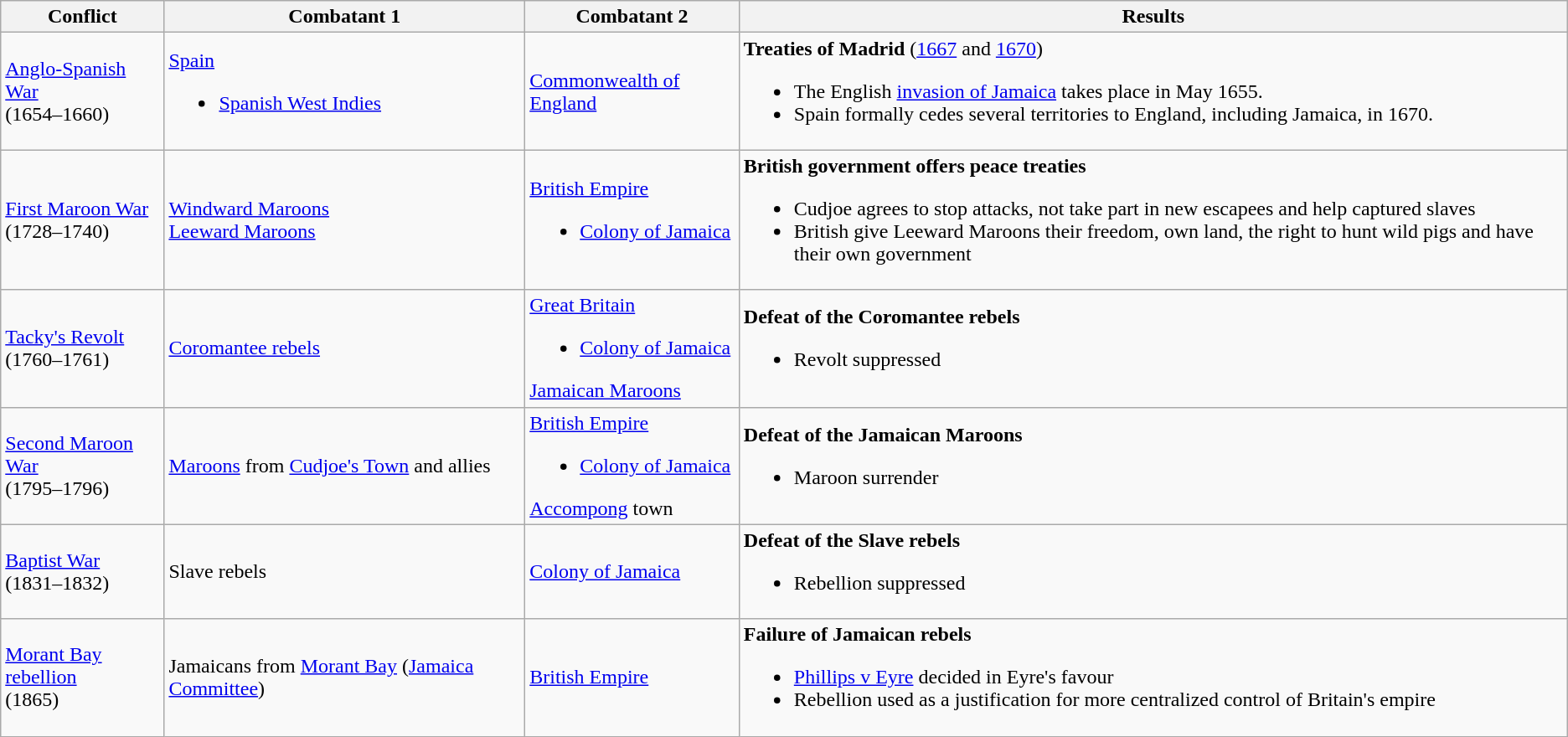<table class="wikitable">
<tr>
<th>Conflict</th>
<th>Combatant 1</th>
<th>Combatant 2</th>
<th>Results</th>
</tr>
<tr>
<td><a href='#'>Anglo-Spanish War</a><br>(1654–1660)</td>
<td> <a href='#'>Spain</a><br><ul><li><a href='#'>Spanish West Indies</a></li></ul></td>
<td> <a href='#'>Commonwealth of England</a></td>
<td><strong>Treaties of Madrid</strong> (<a href='#'>1667</a> and <a href='#'>1670</a>)<br><ul><li>The English <a href='#'>invasion of Jamaica</a> takes place in May 1655.</li><li>Spain formally cedes several territories to England, including Jamaica, in 1670.</li></ul></td>
</tr>
<tr>
<td><a href='#'>First Maroon War</a><br>(1728–1740)</td>
<td><a href='#'>Windward Maroons</a><br><a href='#'>Leeward Maroons</a></td>
<td> <a href='#'>British Empire</a><br><ul><li> <a href='#'>Colony of Jamaica</a></li></ul></td>
<td><strong>British government offers peace treaties</strong><br><ul><li>Cudjoe agrees to stop attacks, not take part in new escapees and help captured slaves</li><li>British give Leeward Maroons their freedom, own land, the right to hunt wild pigs and have their own government</li></ul></td>
</tr>
<tr>
<td><a href='#'>Tacky's Revolt</a><br>(1760–1761)</td>
<td><a href='#'>Coromantee rebels</a></td>
<td> <a href='#'>Great Britain</a><br><ul><li> <a href='#'>Colony of Jamaica</a></li></ul><a href='#'>Jamaican Maroons</a></td>
<td><strong>Defeat of the Coromantee rebels</strong><br><ul><li>Revolt suppressed</li></ul></td>
</tr>
<tr>
<td><a href='#'>Second Maroon War</a><br>(1795–1796)</td>
<td><a href='#'>Maroons</a> from <a href='#'>Cudjoe's Town</a> and allies</td>
<td> <a href='#'>British Empire</a><br><ul><li> <a href='#'>Colony of Jamaica</a></li></ul> <a href='#'>Accompong</a> town</td>
<td><strong>Defeat of the Jamaican Maroons</strong><br><ul><li>Maroon surrender</li></ul></td>
</tr>
<tr>
<td><a href='#'>Baptist War</a><br>(1831–1832)</td>
<td>Slave rebels</td>
<td> <a href='#'>Colony of Jamaica</a></td>
<td><strong>Defeat of the Slave rebels</strong><br><ul><li>Rebellion suppressed</li></ul></td>
</tr>
<tr>
<td><a href='#'>Morant Bay rebellion</a><br>(1865)</td>
<td>Jamaicans from <a href='#'>Morant Bay</a> (<a href='#'>Jamaica Committee</a>)</td>
<td> <a href='#'>British Empire</a></td>
<td><strong>Failure of Jamaican rebels</strong><br><ul><li><a href='#'>Phillips v Eyre</a> decided in Eyre's favour</li><li>Rebellion used as a justification for more centralized control of Britain's empire</li></ul></td>
</tr>
</table>
